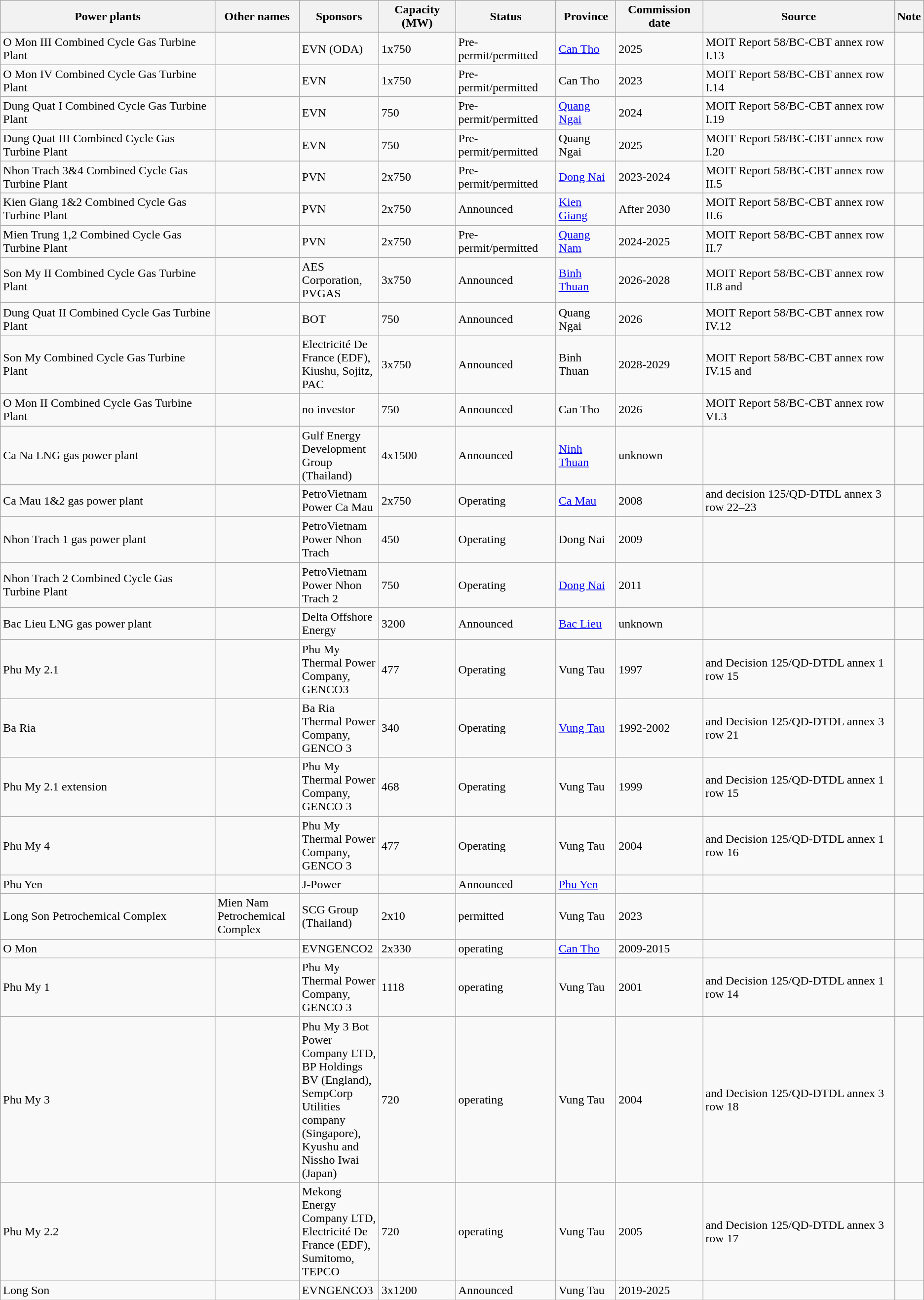<table class="wikitable sortable">
<tr>
<th>Power  plants</th>
<th style="width:80pt;">Other names</th>
<th width=100>Sponsors</th>
<th>Capacity (MW)</th>
<th>Status</th>
<th>Province</th>
<th>Commission date</th>
<th>Source</th>
<th>Note</th>
</tr>
<tr>
<td>O Mon  III Combined Cycle Gas Turbine Plant</td>
<td></td>
<td>EVN (ODA)</td>
<td>1x750</td>
<td>Pre-permit/permitted</td>
<td><a href='#'>Can Tho</a></td>
<td>2025</td>
<td>MOIT  Report 58/BC-CBT annex row I.13</td>
<td></td>
</tr>
<tr>
<td>O Mon IV  Combined Cycle Gas Turbine Plant</td>
<td></td>
<td>EVN</td>
<td>1x750</td>
<td>Pre-permit/permitted</td>
<td>Can Tho</td>
<td>2023</td>
<td>MOIT  Report 58/BC-CBT annex row I.14</td>
<td></td>
</tr>
<tr>
<td>Dung  Quat I Combined Cycle Gas Turbine Plant</td>
<td></td>
<td>EVN</td>
<td>750</td>
<td>Pre-permit/permitted</td>
<td><a href='#'>Quang Ngai</a></td>
<td>2024</td>
<td>MOIT  Report 58/BC-CBT annex row I.19</td>
<td></td>
</tr>
<tr>
<td>Dung  Quat III Combined Cycle Gas Turbine Plant</td>
<td></td>
<td>EVN</td>
<td>750</td>
<td>Pre-permit/permitted</td>
<td>Quang  Ngai</td>
<td>2025</td>
<td>MOIT  Report 58/BC-CBT annex row I.20</td>
<td></td>
</tr>
<tr>
<td>Nhon  Trach 3&4 Combined Cycle Gas Turbine Plant</td>
<td></td>
<td>PVN</td>
<td>2x750</td>
<td>Pre-permit/permitted</td>
<td><a href='#'>Dong Nai</a></td>
<td>2023-2024</td>
<td>MOIT  Report 58/BC-CBT annex row II.5</td>
<td></td>
</tr>
<tr>
<td>Kien  Giang 1&2 Combined Cycle Gas Turbine Plant</td>
<td></td>
<td>PVN</td>
<td>2x750</td>
<td>Announced</td>
<td><a href='#'>Kien Giang</a></td>
<td>After 2030</td>
<td>MOIT  Report 58/BC-CBT annex row II.6</td>
<td></td>
</tr>
<tr>
<td>Mien  Trung 1,2 Combined Cycle Gas Turbine Plant</td>
<td></td>
<td>PVN</td>
<td>2x750</td>
<td>Pre-permit/permitted</td>
<td><a href='#'>Quang Nam</a></td>
<td>2024-2025</td>
<td>MOIT  Report 58/BC-CBT annex row II.7</td>
<td></td>
</tr>
<tr>
<td>Son My  II Combined Cycle Gas Turbine Plant</td>
<td></td>
<td>AES Corporation, PVGAS</td>
<td>3x750</td>
<td>Announced</td>
<td><a href='#'>Binh Thuan</a></td>
<td>2026-2028</td>
<td>MOIT  Report 58/BC-CBT annex row II.8 and </td>
<td></td>
</tr>
<tr>
<td>Dung  Quat II Combined Cycle Gas Turbine Plant</td>
<td></td>
<td>BOT</td>
<td>750</td>
<td>Announced</td>
<td>Quang  Ngai</td>
<td>2026</td>
<td>MOIT  Report 58/BC-CBT annex row IV.12</td>
<td></td>
</tr>
<tr>
<td>Son My  Combined Cycle Gas Turbine Plant</td>
<td></td>
<td>Electricité De France (EDF),  Kiushu, Sojitz, PAC</td>
<td>3x750</td>
<td>Announced</td>
<td>Binh  Thuan</td>
<td>2028-2029</td>
<td>MOIT  Report 58/BC-CBT annex row IV.15 and </td>
<td></td>
</tr>
<tr>
<td>O Mon II  Combined Cycle Gas Turbine Plant</td>
<td></td>
<td>no  investor</td>
<td>750</td>
<td>Announced</td>
<td>Can  Tho</td>
<td>2026</td>
<td>MOIT  Report 58/BC-CBT annex row VI.3</td>
<td></td>
</tr>
<tr>
<td>Ca Na LNG gas power plant</td>
<td></td>
<td>Gulf  Energy Development Group (Thailand)</td>
<td>4x1500</td>
<td>Announced</td>
<td><a href='#'>Ninh Thuan</a></td>
<td>unknown</td>
<td></td>
<td></td>
</tr>
<tr>
<td>Ca Mau 1&2 gas power plant</td>
<td></td>
<td>PetroVietnam  Power Ca Mau</td>
<td>2x750</td>
<td>Operating</td>
<td><a href='#'>Ca Mau</a></td>
<td>2008</td>
<td> and decision 125/QD-DTDL annex 3 row 22–23</td>
<td></td>
</tr>
<tr>
<td>Nhon Trach 1 gas power plant</td>
<td></td>
<td>PetroVietnam  Power Nhon Trach</td>
<td>450</td>
<td>Operating</td>
<td>Dong  Nai</td>
<td>2009</td>
<td></td>
<td></td>
</tr>
<tr>
<td>Nhon Trach 2 Combined Cycle Gas Turbine Plant</td>
<td></td>
<td>PetroVietnam  Power Nhon Trach 2</td>
<td>750</td>
<td>Operating</td>
<td><a href='#'>Dong Nai</a></td>
<td>2011</td>
<td></td>
<td></td>
</tr>
<tr>
<td>Bac Lieu LNG gas power plant</td>
<td></td>
<td>Delta  Offshore Energy</td>
<td>3200</td>
<td>Announced</td>
<td><a href='#'>Bac Lieu</a></td>
<td>unknown</td>
<td></td>
<td></td>
</tr>
<tr>
<td>Phu My 2.1</td>
<td></td>
<td>Phu  My Thermal Power Company, GENCO3</td>
<td>477</td>
<td>Operating</td>
<td>Vung  Tau</td>
<td>1997</td>
<td> and Decision 125/QD-DTDL annex 1 row 15</td>
<td></td>
</tr>
<tr>
<td>Ba Ria</td>
<td></td>
<td>Ba  Ria Thermal Power Company, GENCO 3</td>
<td>340</td>
<td>Operating</td>
<td><a href='#'>Vung Tau</a></td>
<td>1992-2002</td>
<td> and Decision 125/QD-DTDL annex 3 row 21</td>
<td></td>
</tr>
<tr>
<td>Phu My 2.1 extension</td>
<td></td>
<td>Phu  My Thermal Power Company, GENCO 3</td>
<td>468</td>
<td>Operating</td>
<td>Vung  Tau</td>
<td>1999</td>
<td> and Decision 125/QD-DTDL annex 1 row 15</td>
<td></td>
</tr>
<tr>
<td>Phu My 4</td>
<td></td>
<td>Phu  My Thermal Power Company, GENCO 3</td>
<td>477</td>
<td>Operating</td>
<td>Vung  Tau</td>
<td>2004</td>
<td> and Decision 125/QD-DTDL annex 1 row 16</td>
<td></td>
</tr>
<tr>
<td>Phu Yen</td>
<td></td>
<td>J-Power</td>
<td></td>
<td>Announced</td>
<td><a href='#'>Phu Yen</a></td>
<td></td>
<td></td>
<td></td>
</tr>
<tr>
<td>Long Son Petrochemical Complex</td>
<td>Mien  Nam Petrochemical Complex</td>
<td>SCG  Group (Thailand)</td>
<td>2x10</td>
<td>permitted</td>
<td>Vung  Tau</td>
<td>2023</td>
<td></td>
<td></td>
</tr>
<tr>
<td>O Mon</td>
<td></td>
<td>EVNGENCO2</td>
<td>2x330</td>
<td>operating</td>
<td><a href='#'>Can Tho</a></td>
<td>2009-2015</td>
<td></td>
<td></td>
</tr>
<tr>
<td>Phu My 1</td>
<td></td>
<td>Phu  My Thermal Power Company, GENCO 3</td>
<td>1118</td>
<td>operating</td>
<td>Vung  Tau</td>
<td>2001</td>
<td>  and Decision 125/QD-DTDL annex 1 row 14</td>
<td></td>
</tr>
<tr>
<td>Phu My 3</td>
<td></td>
<td>Phu  My 3 Bot Power Company LTD, BP Holdings BV (England), SempCorp Utilities  company (Singapore), Kyushu and Nissho Iwai (Japan)</td>
<td>720</td>
<td>operating</td>
<td>Vung  Tau</td>
<td>2004</td>
<td>  and Decision 125/QD-DTDL annex 3 row 18</td>
<td></td>
</tr>
<tr>
<td>Phu My 2.2</td>
<td></td>
<td>Mekong  Energy Company LTD, Electricité De France (EDF), Sumitomo, TEPCO</td>
<td>720</td>
<td>operating</td>
<td>Vung  Tau</td>
<td>2005</td>
<td> and Decision 125/QD-DTDL annex 3 row 17</td>
<td></td>
</tr>
<tr>
<td>Long Son</td>
<td></td>
<td>EVNGENCO3</td>
<td>3x1200</td>
<td>Announced</td>
<td>Vung  Tau</td>
<td>2019-2025</td>
<td></td>
<td></td>
</tr>
</table>
